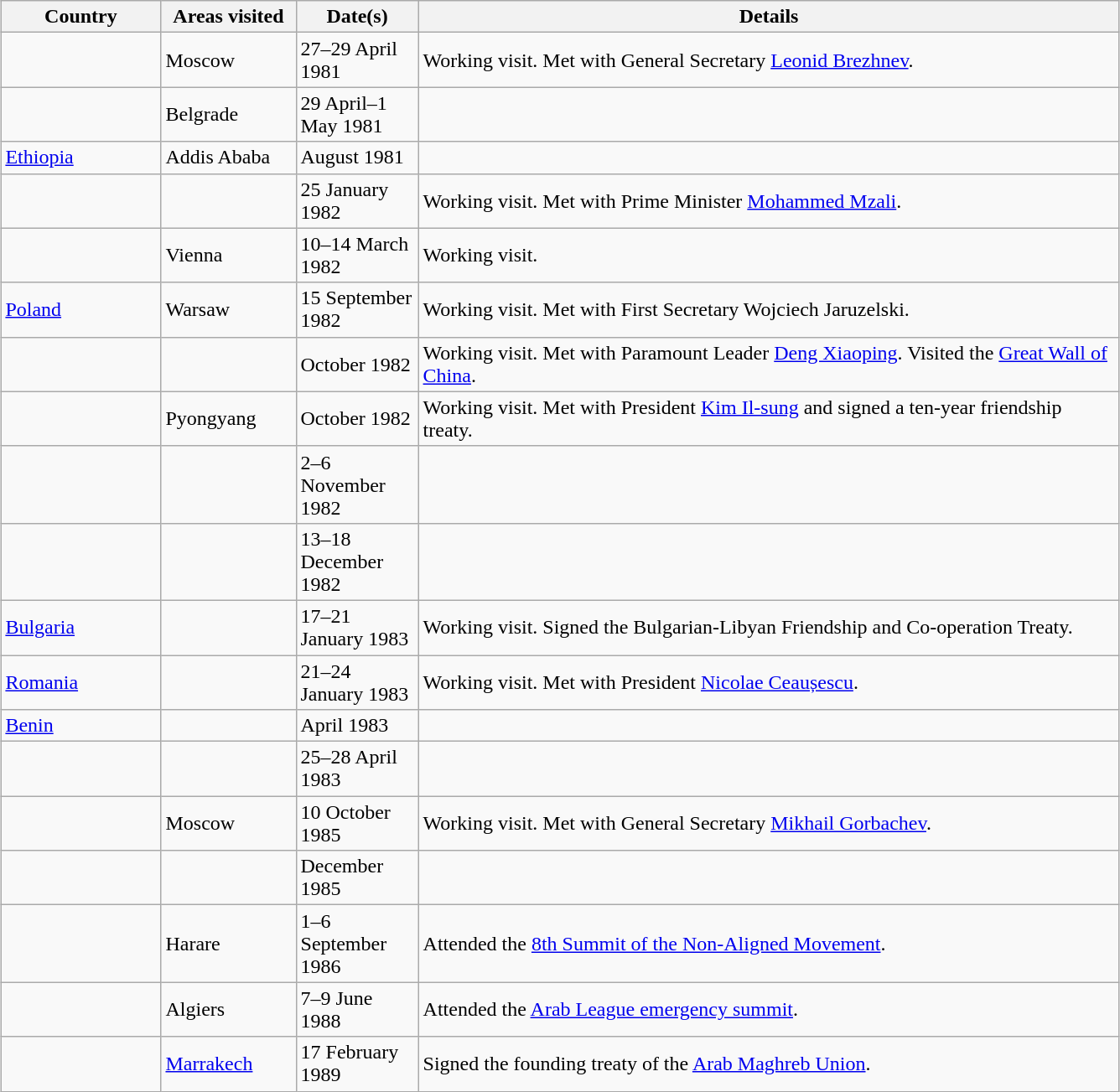<table class="wikitable sortable outercollapse" style="margin: 1em auto 1em auto">
<tr>
<th width=120>Country</th>
<th width=100>Areas visited</th>
<th width=90>Date(s)</th>
<th style="width:550px;" class="unsortable">Details</th>
</tr>
<tr>
<td></td>
<td>Moscow</td>
<td>27–29 April 1981</td>
<td>Working visit. Met with General Secretary <a href='#'>Leonid Brezhnev</a>.</td>
</tr>
<tr>
<td></td>
<td>Belgrade</td>
<td>29 April–1 May 1981</td>
<td></td>
</tr>
<tr>
<td> <a href='#'>Ethiopia</a></td>
<td>Addis Ababa</td>
<td>August 1981</td>
<td></td>
</tr>
<tr>
<td></td>
<td></td>
<td>25 January 1982</td>
<td>Working visit. Met with Prime Minister <a href='#'>Mohammed Mzali</a>.</td>
</tr>
<tr>
<td></td>
<td>Vienna</td>
<td>10–14 March 1982</td>
<td>Working visit.</td>
</tr>
<tr>
<td> <a href='#'>Poland</a></td>
<td>Warsaw</td>
<td>15 September 1982</td>
<td>Working visit. Met with First Secretary Wojciech Jaruzelski.</td>
</tr>
<tr>
<td></td>
<td></td>
<td>October 1982</td>
<td>Working visit. Met with Paramount Leader <a href='#'>Deng Xiaoping</a>. Visited the <a href='#'>Great Wall of China</a>.</td>
</tr>
<tr>
<td></td>
<td>Pyongyang</td>
<td>October 1982</td>
<td>Working visit. Met with President <a href='#'>Kim Il-sung</a> and signed a ten-year friendship treaty.</td>
</tr>
<tr>
<td></td>
<td></td>
<td>2–6 November 1982</td>
<td></td>
</tr>
<tr>
<td></td>
<td></td>
<td>13–18 December 1982</td>
<td></td>
</tr>
<tr>
<td> <a href='#'>Bulgaria</a></td>
<td></td>
<td>17–21 January 1983</td>
<td>Working visit. Signed the Bulgarian-Libyan Friendship and Co-operation Treaty.</td>
</tr>
<tr>
<td> <a href='#'>Romania</a></td>
<td></td>
<td>21–24 January 1983</td>
<td>Working visit. Met with President <a href='#'>Nicolae Ceaușescu</a>.</td>
</tr>
<tr>
<td>  <a href='#'>Benin</a></td>
<td></td>
<td>April 1983</td>
<td></td>
</tr>
<tr>
<td></td>
<td></td>
<td>25–28 April 1983</td>
<td></td>
</tr>
<tr>
<td></td>
<td>Moscow</td>
<td>10 October 1985</td>
<td>Working visit. Met with General Secretary <a href='#'>Mikhail Gorbachev</a>.</td>
</tr>
<tr>
<td></td>
<td></td>
<td>December 1985</td>
<td></td>
</tr>
<tr>
<td></td>
<td>Harare</td>
<td>1–6 September 1986</td>
<td>Attended the <a href='#'>8th Summit of the Non-Aligned Movement</a>.</td>
</tr>
<tr>
<td></td>
<td>Algiers</td>
<td>7–9 June 1988</td>
<td>Attended the <a href='#'>Arab League emergency summit</a>.</td>
</tr>
<tr>
<td></td>
<td><a href='#'>Marrakech</a></td>
<td>17 February 1989</td>
<td>Signed the founding treaty of the <a href='#'>Arab Maghreb Union</a>.</td>
</tr>
</table>
